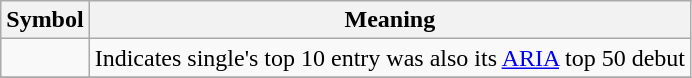<table Class="wikitable">
<tr>
<th>Symbol</th>
<th>Meaning</th>
</tr>
<tr '>
<td></td>
<td>Indicates single's top 10 entry was also its <a href='#'>ARIA</a> top 50 debut</td>
</tr>
<tr>
</tr>
</table>
